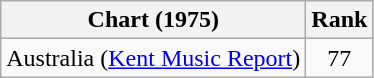<table class="wikitable">
<tr>
<th align="left">Chart (1975)</th>
<th style="text-align:center;">Rank</th>
</tr>
<tr>
<td>Australia (<a href='#'>Kent Music Report</a>)</td>
<td style="text-align:center;">77</td>
</tr>
</table>
